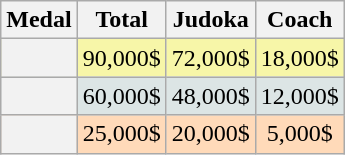<table class=wikitable style="text-align:center;">
<tr>
<th>Medal</th>
<th>Total</th>
<th>Judoka</th>
<th>Coach</th>
</tr>
<tr bgcolor=F7F6A8>
<th></th>
<td>90,000$</td>
<td>72,000$</td>
<td>18,000$</td>
</tr>
<tr bgcolor=DCE5E5>
<th></th>
<td>60,000$</td>
<td>48,000$</td>
<td>12,000$</td>
</tr>
<tr bgcolor=FFDAB9>
<th></th>
<td>25,000$</td>
<td>20,000$</td>
<td>5,000$</td>
</tr>
</table>
